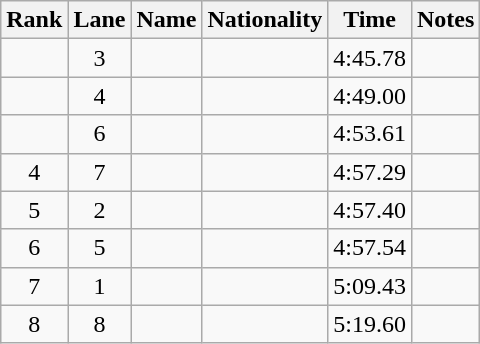<table class="wikitable sortable" style="text-align:center">
<tr>
<th>Rank</th>
<th>Lane</th>
<th>Name</th>
<th>Nationality</th>
<th>Time</th>
<th>Notes</th>
</tr>
<tr>
<td></td>
<td>3</td>
<td align=left></td>
<td align=left></td>
<td>4:45.78</td>
<td></td>
</tr>
<tr>
<td></td>
<td>4</td>
<td align=left></td>
<td align=left></td>
<td>4:49.00</td>
<td></td>
</tr>
<tr>
<td></td>
<td>6</td>
<td align=left></td>
<td align=left></td>
<td>4:53.61</td>
<td></td>
</tr>
<tr>
<td>4</td>
<td>7</td>
<td align=left></td>
<td align=left></td>
<td>4:57.29</td>
<td></td>
</tr>
<tr>
<td>5</td>
<td>2</td>
<td align=left></td>
<td align=left></td>
<td>4:57.40</td>
<td></td>
</tr>
<tr>
<td>6</td>
<td>5</td>
<td align=left></td>
<td align=left></td>
<td>4:57.54</td>
<td></td>
</tr>
<tr>
<td>7</td>
<td>1</td>
<td align=left></td>
<td align=left></td>
<td>5:09.43</td>
<td></td>
</tr>
<tr>
<td>8</td>
<td>8</td>
<td align=left></td>
<td align=left></td>
<td>5:19.60</td>
<td></td>
</tr>
</table>
